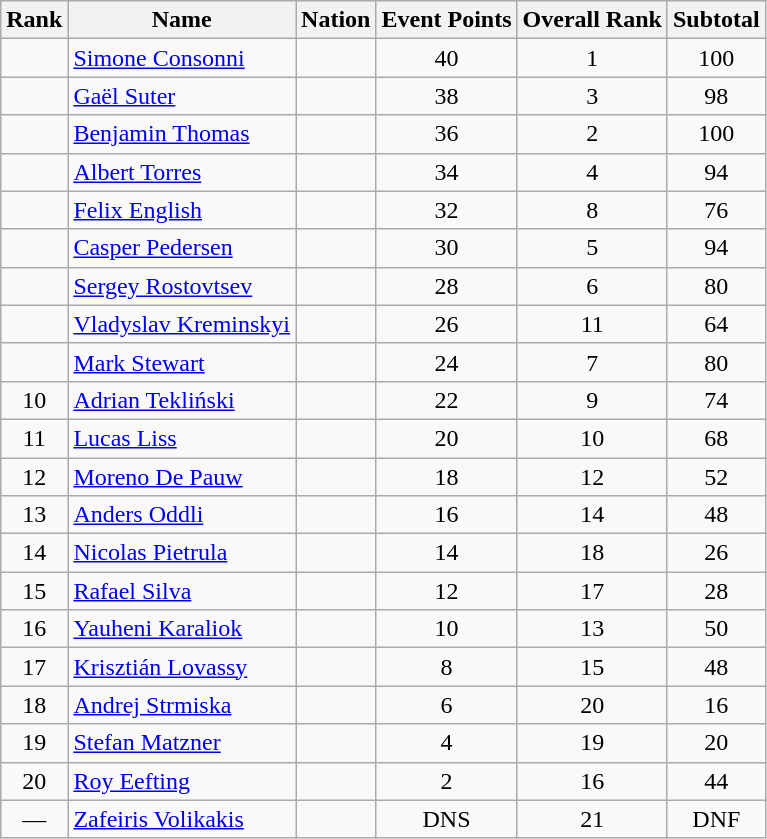<table class="wikitable sortable" style="text-align:center">
<tr>
<th>Rank</th>
<th>Name</th>
<th>Nation</th>
<th>Event Points</th>
<th>Overall Rank</th>
<th>Subtotal</th>
</tr>
<tr>
<td></td>
<td align=left><a href='#'>Simone Consonni</a></td>
<td align=left></td>
<td>40</td>
<td>1</td>
<td>100</td>
</tr>
<tr>
<td></td>
<td align=left><a href='#'>Gaël Suter</a></td>
<td align=left></td>
<td>38</td>
<td>3</td>
<td>98</td>
</tr>
<tr>
<td></td>
<td align=left><a href='#'>Benjamin Thomas</a></td>
<td align=left></td>
<td>36</td>
<td>2</td>
<td>100</td>
</tr>
<tr>
<td></td>
<td align=left><a href='#'>Albert Torres</a></td>
<td align=left></td>
<td>34</td>
<td>4</td>
<td>94</td>
</tr>
<tr>
<td></td>
<td align=left><a href='#'>Felix English</a></td>
<td align=left></td>
<td>32</td>
<td>8</td>
<td>76</td>
</tr>
<tr>
<td></td>
<td align=left><a href='#'>Casper Pedersen</a></td>
<td align=left></td>
<td>30</td>
<td>5</td>
<td>94</td>
</tr>
<tr>
<td></td>
<td align=left><a href='#'>Sergey Rostovtsev</a></td>
<td align=left></td>
<td>28</td>
<td>6</td>
<td>80</td>
</tr>
<tr>
<td></td>
<td align=left><a href='#'>Vladyslav Kreminskyi</a></td>
<td align=left></td>
<td>26</td>
<td>11</td>
<td>64</td>
</tr>
<tr>
<td></td>
<td align=left><a href='#'>Mark Stewart</a></td>
<td align=left></td>
<td>24</td>
<td>7</td>
<td>80</td>
</tr>
<tr>
<td>10</td>
<td align=left><a href='#'>Adrian Tekliński</a></td>
<td align=left></td>
<td>22</td>
<td>9</td>
<td>74</td>
</tr>
<tr>
<td>11</td>
<td align=left><a href='#'>Lucas Liss</a></td>
<td align=left></td>
<td>20</td>
<td>10</td>
<td>68</td>
</tr>
<tr>
<td>12</td>
<td align=left><a href='#'>Moreno De Pauw</a></td>
<td align=left></td>
<td>18</td>
<td>12</td>
<td>52</td>
</tr>
<tr>
<td>13</td>
<td align=left><a href='#'>Anders Oddli</a></td>
<td align=left></td>
<td>16</td>
<td>14</td>
<td>48</td>
</tr>
<tr>
<td>14</td>
<td align=left><a href='#'>Nicolas Pietrula</a></td>
<td align=left></td>
<td>14</td>
<td>18</td>
<td>26</td>
</tr>
<tr>
<td>15</td>
<td align=left><a href='#'>Rafael Silva</a></td>
<td align=left></td>
<td>12</td>
<td>17</td>
<td>28</td>
</tr>
<tr>
<td>16</td>
<td align=left><a href='#'>Yauheni Karaliok</a></td>
<td align=left></td>
<td>10</td>
<td>13</td>
<td>50</td>
</tr>
<tr>
<td>17</td>
<td align=left><a href='#'>Krisztián Lovassy</a></td>
<td align=left></td>
<td>8</td>
<td>15</td>
<td>48</td>
</tr>
<tr>
<td>18</td>
<td align=left><a href='#'>Andrej Strmiska</a></td>
<td align=left></td>
<td>6</td>
<td>20</td>
<td>16</td>
</tr>
<tr>
<td>19</td>
<td align=left><a href='#'>Stefan Matzner</a></td>
<td align=left></td>
<td>4</td>
<td>19</td>
<td>20</td>
</tr>
<tr>
<td>20</td>
<td align=left><a href='#'>Roy Eefting</a></td>
<td align=left></td>
<td>2</td>
<td>16</td>
<td>44</td>
</tr>
<tr>
<td>—</td>
<td align=left><a href='#'>Zafeiris Volikakis</a></td>
<td align=left></td>
<td>DNS</td>
<td>21</td>
<td>DNF</td>
</tr>
</table>
